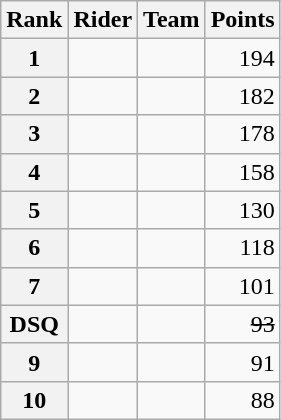<table class="wikitable">
<tr>
<th scope="col">Rank</th>
<th scope="col">Rider</th>
<th scope="col">Team</th>
<th scope="col">Points</th>
</tr>
<tr>
<th scope="row">1</th>
<td> </td>
<td></td>
<td style="text-align:right;">194</td>
</tr>
<tr>
<th scope="row">2</th>
<td></td>
<td></td>
<td style="text-align:right;">182</td>
</tr>
<tr>
<th scope="row">3</th>
<td></td>
<td></td>
<td style="text-align:right;">178</td>
</tr>
<tr>
<th scope="row">4</th>
<td></td>
<td></td>
<td style="text-align:right;">158</td>
</tr>
<tr>
<th scope="row">5</th>
<td></td>
<td></td>
<td style="text-align:right;">130</td>
</tr>
<tr>
<th scope="row">6</th>
<td> </td>
<td></td>
<td style="text-align:right;">118</td>
</tr>
<tr>
<th scope="row">7</th>
<td></td>
<td></td>
<td style="text-align:right;">101</td>
</tr>
<tr>
<th scope="row">DSQ</th>
<td><s></s></td>
<td><s></s></td>
<td style="text-align:right;"><s>93</s></td>
</tr>
<tr>
<th scope="row">9</th>
<td></td>
<td></td>
<td style="text-align:right;">91</td>
</tr>
<tr>
<th scope="row">10</th>
<td></td>
<td></td>
<td style="text-align:right;">88</td>
</tr>
</table>
